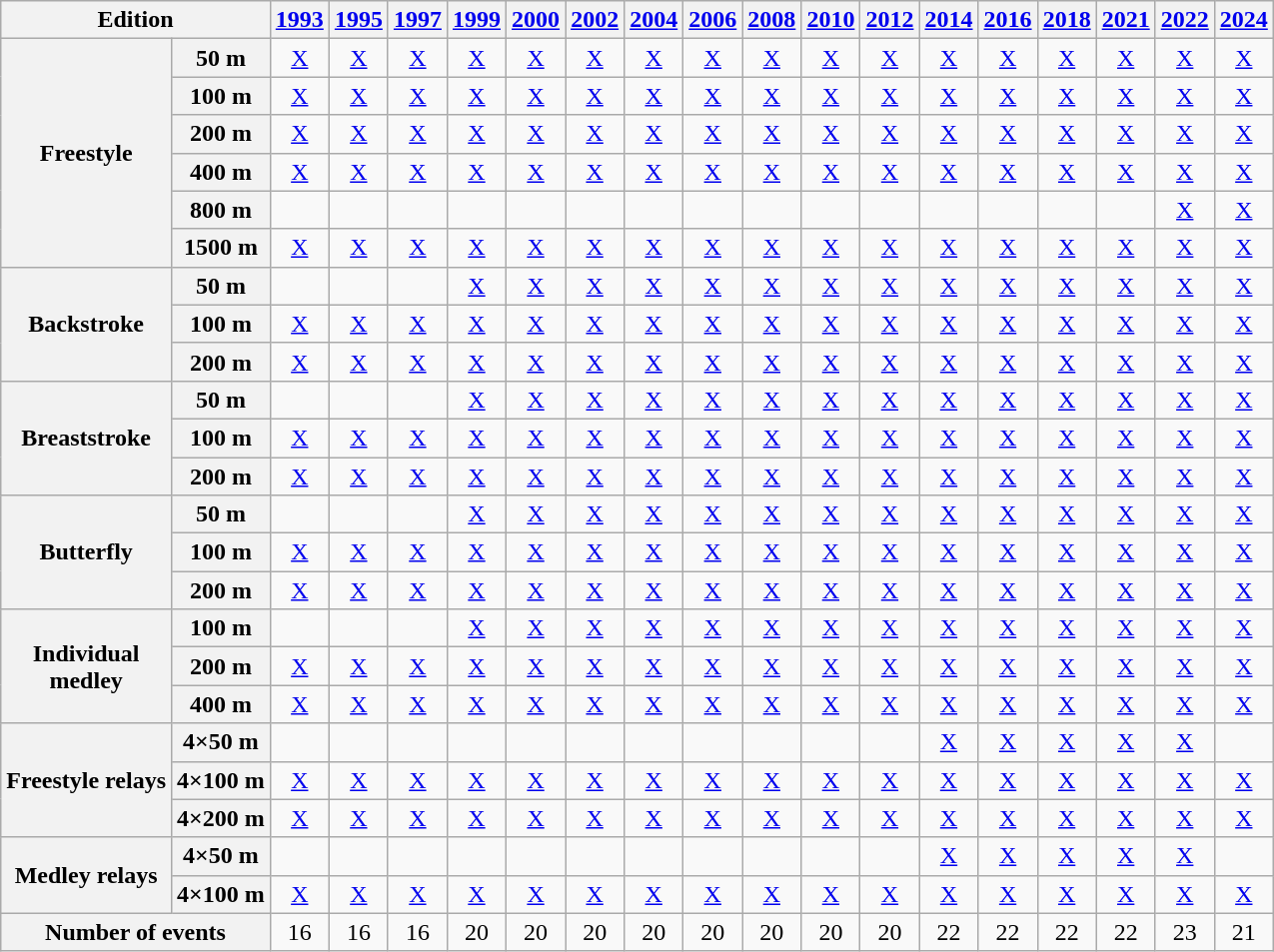<table class="wikitable" style="text-size:95%; text-align:center">
<tr>
<th colspan="2">Edition</th>
<th><a href='#'>1993</a></th>
<th><a href='#'>1995</a></th>
<th><a href='#'>1997</a></th>
<th><a href='#'>1999</a></th>
<th><a href='#'>2000</a></th>
<th><a href='#'>2002</a></th>
<th><a href='#'>2004</a></th>
<th><a href='#'>2006</a></th>
<th><a href='#'>2008</a></th>
<th><a href='#'>2010</a></th>
<th><a href='#'>2012</a></th>
<th><a href='#'>2014</a></th>
<th><a href='#'>2016</a></th>
<th><a href='#'>2018</a></th>
<th><a href='#'>2021</a></th>
<th><a href='#'>2022</a></th>
<th><a href='#'>2024</a></th>
</tr>
<tr>
<th rowspan="6">Freestyle</th>
<th>50 m</th>
<td><a href='#'>X</a></td>
<td><a href='#'>X</a></td>
<td><a href='#'>X</a></td>
<td><a href='#'>X</a></td>
<td><a href='#'>X</a></td>
<td><a href='#'>X</a></td>
<td><a href='#'>X</a></td>
<td><a href='#'>X</a></td>
<td><a href='#'>X</a></td>
<td><a href='#'>X</a></td>
<td><a href='#'>X</a></td>
<td><a href='#'>X</a></td>
<td><a href='#'>X</a></td>
<td><a href='#'>X</a></td>
<td><a href='#'>X</a></td>
<td><a href='#'>X</a></td>
<td><a href='#'>X</a></td>
</tr>
<tr>
<th>100 m</th>
<td><a href='#'>X</a></td>
<td><a href='#'>X</a></td>
<td><a href='#'>X</a></td>
<td><a href='#'>X</a></td>
<td><a href='#'>X</a></td>
<td><a href='#'>X</a></td>
<td><a href='#'>X</a></td>
<td><a href='#'>X</a></td>
<td><a href='#'>X</a></td>
<td><a href='#'>X</a></td>
<td><a href='#'>X</a></td>
<td><a href='#'>X</a></td>
<td><a href='#'>X</a></td>
<td><a href='#'>X</a></td>
<td><a href='#'>X</a></td>
<td><a href='#'>X</a></td>
<td><a href='#'>X</a></td>
</tr>
<tr>
<th>200 m</th>
<td><a href='#'>X</a></td>
<td><a href='#'>X</a></td>
<td><a href='#'>X</a></td>
<td><a href='#'>X</a></td>
<td><a href='#'>X</a></td>
<td><a href='#'>X</a></td>
<td><a href='#'>X</a></td>
<td><a href='#'>X</a></td>
<td><a href='#'>X</a></td>
<td><a href='#'>X</a></td>
<td><a href='#'>X</a></td>
<td><a href='#'>X</a></td>
<td><a href='#'>X</a></td>
<td><a href='#'>X</a></td>
<td><a href='#'>X</a></td>
<td><a href='#'>X</a></td>
<td><a href='#'>X</a></td>
</tr>
<tr>
<th>400 m</th>
<td><a href='#'>X</a></td>
<td><a href='#'>X</a></td>
<td><a href='#'>X</a></td>
<td><a href='#'>X</a></td>
<td><a href='#'>X</a></td>
<td><a href='#'>X</a></td>
<td><a href='#'>X</a></td>
<td><a href='#'>X</a></td>
<td><a href='#'>X</a></td>
<td><a href='#'>X</a></td>
<td><a href='#'>X</a></td>
<td><a href='#'>X</a></td>
<td><a href='#'>X</a></td>
<td><a href='#'>X</a></td>
<td><a href='#'>X</a></td>
<td><a href='#'>X</a></td>
<td><a href='#'>X</a></td>
</tr>
<tr>
<th>800 m</th>
<td></td>
<td></td>
<td></td>
<td></td>
<td></td>
<td></td>
<td></td>
<td></td>
<td></td>
<td></td>
<td></td>
<td></td>
<td></td>
<td></td>
<td></td>
<td><a href='#'>X</a></td>
<td><a href='#'>X</a></td>
</tr>
<tr>
<th>1500 m</th>
<td><a href='#'>X</a></td>
<td><a href='#'>X</a></td>
<td><a href='#'>X</a></td>
<td><a href='#'>X</a></td>
<td><a href='#'>X</a></td>
<td><a href='#'>X</a></td>
<td><a href='#'>X</a></td>
<td><a href='#'>X</a></td>
<td><a href='#'>X</a></td>
<td><a href='#'>X</a></td>
<td><a href='#'>X</a></td>
<td><a href='#'>X</a></td>
<td><a href='#'>X</a></td>
<td><a href='#'>X</a></td>
<td><a href='#'>X</a></td>
<td><a href='#'>X</a></td>
<td><a href='#'>X</a></td>
</tr>
<tr>
<th rowspan="3">Backstroke</th>
<th>50 m</th>
<td></td>
<td></td>
<td></td>
<td><a href='#'>X</a></td>
<td><a href='#'>X</a></td>
<td><a href='#'>X</a></td>
<td><a href='#'>X</a></td>
<td><a href='#'>X</a></td>
<td><a href='#'>X</a></td>
<td><a href='#'>X</a></td>
<td><a href='#'>X</a></td>
<td><a href='#'>X</a></td>
<td><a href='#'>X</a></td>
<td><a href='#'>X</a></td>
<td><a href='#'>X</a></td>
<td><a href='#'>X</a></td>
<td><a href='#'>X</a></td>
</tr>
<tr>
<th>100 m</th>
<td><a href='#'>X</a></td>
<td><a href='#'>X</a></td>
<td><a href='#'>X</a></td>
<td><a href='#'>X</a></td>
<td><a href='#'>X</a></td>
<td><a href='#'>X</a></td>
<td><a href='#'>X</a></td>
<td><a href='#'>X</a></td>
<td><a href='#'>X</a></td>
<td><a href='#'>X</a></td>
<td><a href='#'>X</a></td>
<td><a href='#'>X</a></td>
<td><a href='#'>X</a></td>
<td><a href='#'>X</a></td>
<td><a href='#'>X</a></td>
<td><a href='#'>X</a></td>
<td><a href='#'>X</a></td>
</tr>
<tr>
<th>200 m</th>
<td><a href='#'>X</a></td>
<td><a href='#'>X</a></td>
<td><a href='#'>X</a></td>
<td><a href='#'>X</a></td>
<td><a href='#'>X</a></td>
<td><a href='#'>X</a></td>
<td><a href='#'>X</a></td>
<td><a href='#'>X</a></td>
<td><a href='#'>X</a></td>
<td><a href='#'>X</a></td>
<td><a href='#'>X</a></td>
<td><a href='#'>X</a></td>
<td><a href='#'>X</a></td>
<td><a href='#'>X</a></td>
<td><a href='#'>X</a></td>
<td><a href='#'>X</a></td>
<td><a href='#'>X</a></td>
</tr>
<tr>
<th rowspan="3">Breaststroke</th>
<th>50 m</th>
<td></td>
<td></td>
<td></td>
<td><a href='#'>X</a></td>
<td><a href='#'>X</a></td>
<td><a href='#'>X</a></td>
<td><a href='#'>X</a></td>
<td><a href='#'>X</a></td>
<td><a href='#'>X</a></td>
<td><a href='#'>X</a></td>
<td><a href='#'>X</a></td>
<td><a href='#'>X</a></td>
<td><a href='#'>X</a></td>
<td><a href='#'>X</a></td>
<td><a href='#'>X</a></td>
<td><a href='#'>X</a></td>
<td><a href='#'>X</a></td>
</tr>
<tr>
<th>100 m</th>
<td><a href='#'>X</a></td>
<td><a href='#'>X</a></td>
<td><a href='#'>X</a></td>
<td><a href='#'>X</a></td>
<td><a href='#'>X</a></td>
<td><a href='#'>X</a></td>
<td><a href='#'>X</a></td>
<td><a href='#'>X</a></td>
<td><a href='#'>X</a></td>
<td><a href='#'>X</a></td>
<td><a href='#'>X</a></td>
<td><a href='#'>X</a></td>
<td><a href='#'>X</a></td>
<td><a href='#'>X</a></td>
<td><a href='#'>X</a></td>
<td><a href='#'>X</a></td>
<td><a href='#'>X</a></td>
</tr>
<tr>
<th>200 m</th>
<td><a href='#'>X</a></td>
<td><a href='#'>X</a></td>
<td><a href='#'>X</a></td>
<td><a href='#'>X</a></td>
<td><a href='#'>X</a></td>
<td><a href='#'>X</a></td>
<td><a href='#'>X</a></td>
<td><a href='#'>X</a></td>
<td><a href='#'>X</a></td>
<td><a href='#'>X</a></td>
<td><a href='#'>X</a></td>
<td><a href='#'>X</a></td>
<td><a href='#'>X</a></td>
<td><a href='#'>X</a></td>
<td><a href='#'>X</a></td>
<td><a href='#'>X</a></td>
<td><a href='#'>X</a></td>
</tr>
<tr>
<th rowspan="3">Butterfly</th>
<th>50 m</th>
<td></td>
<td></td>
<td></td>
<td><a href='#'>X</a></td>
<td><a href='#'>X</a></td>
<td><a href='#'>X</a></td>
<td><a href='#'>X</a></td>
<td><a href='#'>X</a></td>
<td><a href='#'>X</a></td>
<td><a href='#'>X</a></td>
<td><a href='#'>X</a></td>
<td><a href='#'>X</a></td>
<td><a href='#'>X</a></td>
<td><a href='#'>X</a></td>
<td><a href='#'>X</a></td>
<td><a href='#'>X</a></td>
<td><a href='#'>X</a></td>
</tr>
<tr>
<th>100 m</th>
<td><a href='#'>X</a></td>
<td><a href='#'>X</a></td>
<td><a href='#'>X</a></td>
<td><a href='#'>X</a></td>
<td><a href='#'>X</a></td>
<td><a href='#'>X</a></td>
<td><a href='#'>X</a></td>
<td><a href='#'>X</a></td>
<td><a href='#'>X</a></td>
<td><a href='#'>X</a></td>
<td><a href='#'>X</a></td>
<td><a href='#'>X</a></td>
<td><a href='#'>X</a></td>
<td><a href='#'>X</a></td>
<td><a href='#'>X</a></td>
<td><a href='#'>X</a></td>
<td><a href='#'>X</a></td>
</tr>
<tr>
<th>200 m</th>
<td><a href='#'>X</a></td>
<td><a href='#'>X</a></td>
<td><a href='#'>X</a></td>
<td><a href='#'>X</a></td>
<td><a href='#'>X</a></td>
<td><a href='#'>X</a></td>
<td><a href='#'>X</a></td>
<td><a href='#'>X</a></td>
<td><a href='#'>X</a></td>
<td><a href='#'>X</a></td>
<td><a href='#'>X</a></td>
<td><a href='#'>X</a></td>
<td><a href='#'>X</a></td>
<td><a href='#'>X</a></td>
<td><a href='#'>X</a></td>
<td><a href='#'>X</a></td>
<td><a href='#'>X</a></td>
</tr>
<tr>
<th rowspan="3">Individual<br>medley</th>
<th>100 m</th>
<td></td>
<td></td>
<td></td>
<td><a href='#'>X</a></td>
<td><a href='#'>X</a></td>
<td><a href='#'>X</a></td>
<td><a href='#'>X</a></td>
<td><a href='#'>X</a></td>
<td><a href='#'>X</a></td>
<td><a href='#'>X</a></td>
<td><a href='#'>X</a></td>
<td><a href='#'>X</a></td>
<td><a href='#'>X</a></td>
<td><a href='#'>X</a></td>
<td><a href='#'>X</a></td>
<td><a href='#'>X</a></td>
<td><a href='#'>X</a></td>
</tr>
<tr>
<th>200 m</th>
<td><a href='#'>X</a></td>
<td><a href='#'>X</a></td>
<td><a href='#'>X</a></td>
<td><a href='#'>X</a></td>
<td><a href='#'>X</a></td>
<td><a href='#'>X</a></td>
<td><a href='#'>X</a></td>
<td><a href='#'>X</a></td>
<td><a href='#'>X</a></td>
<td><a href='#'>X</a></td>
<td><a href='#'>X</a></td>
<td><a href='#'>X</a></td>
<td><a href='#'>X</a></td>
<td><a href='#'>X</a></td>
<td><a href='#'>X</a></td>
<td><a href='#'>X</a></td>
<td><a href='#'>X</a></td>
</tr>
<tr>
<th>400 m</th>
<td><a href='#'>X</a></td>
<td><a href='#'>X</a></td>
<td><a href='#'>X</a></td>
<td><a href='#'>X</a></td>
<td><a href='#'>X</a></td>
<td><a href='#'>X</a></td>
<td><a href='#'>X</a></td>
<td><a href='#'>X</a></td>
<td><a href='#'>X</a></td>
<td><a href='#'>X</a></td>
<td><a href='#'>X</a></td>
<td><a href='#'>X</a></td>
<td><a href='#'>X</a></td>
<td><a href='#'>X</a></td>
<td><a href='#'>X</a></td>
<td><a href='#'>X</a></td>
<td><a href='#'>X</a></td>
</tr>
<tr>
<th rowspan="3">Freestyle relays</th>
<th>4×50 m</th>
<td></td>
<td></td>
<td></td>
<td></td>
<td></td>
<td></td>
<td></td>
<td></td>
<td></td>
<td></td>
<td></td>
<td><a href='#'>X</a></td>
<td><a href='#'>X</a></td>
<td><a href='#'>X</a></td>
<td><a href='#'>X</a></td>
<td><a href='#'>X</a></td>
<td></td>
</tr>
<tr>
<th>4×100 m</th>
<td><a href='#'>X</a></td>
<td><a href='#'>X</a></td>
<td><a href='#'>X</a></td>
<td><a href='#'>X</a></td>
<td><a href='#'>X</a></td>
<td><a href='#'>X</a></td>
<td><a href='#'>X</a></td>
<td><a href='#'>X</a></td>
<td><a href='#'>X</a></td>
<td><a href='#'>X</a></td>
<td><a href='#'>X</a></td>
<td><a href='#'>X</a></td>
<td><a href='#'>X</a></td>
<td><a href='#'>X</a></td>
<td><a href='#'>X</a></td>
<td><a href='#'>X</a></td>
<td><a href='#'>X</a></td>
</tr>
<tr>
<th>4×200 m</th>
<td><a href='#'>X</a></td>
<td><a href='#'>X</a></td>
<td><a href='#'>X</a></td>
<td><a href='#'>X</a></td>
<td><a href='#'>X</a></td>
<td><a href='#'>X</a></td>
<td><a href='#'>X</a></td>
<td><a href='#'>X</a></td>
<td><a href='#'>X</a></td>
<td><a href='#'>X</a></td>
<td><a href='#'>X</a></td>
<td><a href='#'>X</a></td>
<td><a href='#'>X</a></td>
<td><a href='#'>X</a></td>
<td><a href='#'>X</a></td>
<td><a href='#'>X</a></td>
<td><a href='#'>X</a></td>
</tr>
<tr>
<th rowspan="2">Medley relays</th>
<th>4×50 m</th>
<td></td>
<td></td>
<td></td>
<td></td>
<td></td>
<td></td>
<td></td>
<td></td>
<td></td>
<td></td>
<td></td>
<td><a href='#'>X</a></td>
<td><a href='#'>X</a></td>
<td><a href='#'>X</a></td>
<td><a href='#'>X</a></td>
<td><a href='#'>X</a></td>
<td></td>
</tr>
<tr>
<th>4×100 m</th>
<td><a href='#'>X</a></td>
<td><a href='#'>X</a></td>
<td><a href='#'>X</a></td>
<td><a href='#'>X</a></td>
<td><a href='#'>X</a></td>
<td><a href='#'>X</a></td>
<td><a href='#'>X</a></td>
<td><a href='#'>X</a></td>
<td><a href='#'>X</a></td>
<td><a href='#'>X</a></td>
<td><a href='#'>X</a></td>
<td><a href='#'>X</a></td>
<td><a href='#'>X</a></td>
<td><a href='#'>X</a></td>
<td><a href='#'>X</a></td>
<td><a href='#'>X</a></td>
<td><a href='#'>X</a></td>
</tr>
<tr>
<th colspan="2">Number of events</th>
<td>16</td>
<td>16</td>
<td>16</td>
<td>20</td>
<td>20</td>
<td>20</td>
<td>20</td>
<td>20</td>
<td>20</td>
<td>20</td>
<td>20</td>
<td>22</td>
<td>22</td>
<td>22</td>
<td>22</td>
<td>23</td>
<td>21</td>
</tr>
</table>
